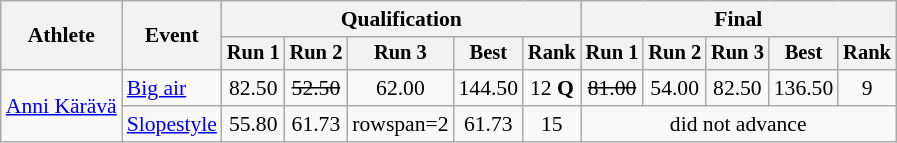<table class=wikitable style=font-size:90%;text-align:center>
<tr>
<th rowspan=2>Athlete</th>
<th rowspan=2>Event</th>
<th colspan=5>Qualification</th>
<th colspan=5>Final</th>
</tr>
<tr style=font-size:95%>
<th>Run 1</th>
<th>Run 2</th>
<th>Run 3</th>
<th>Best</th>
<th>Rank</th>
<th>Run 1</th>
<th>Run 2</th>
<th>Run 3</th>
<th>Best</th>
<th>Rank</th>
</tr>
<tr>
<td align=left rowspan=2><a href='#'>Anni Kärävä</a></td>
<td align=left><a href='#'>Big air</a></td>
<td>82.50</td>
<td><s>52.50</s></td>
<td>62.00</td>
<td>144.50</td>
<td>12 <strong>Q</strong></td>
<td><s>81.00</s></td>
<td>54.00</td>
<td>82.50</td>
<td>136.50</td>
<td>9</td>
</tr>
<tr>
<td align=left><a href='#'>Slopestyle</a></td>
<td>55.80</td>
<td>61.73</td>
<td>rowspan=2 </td>
<td>61.73</td>
<td>15</td>
<td colspan=5>did not advance</td>
</tr>
</table>
